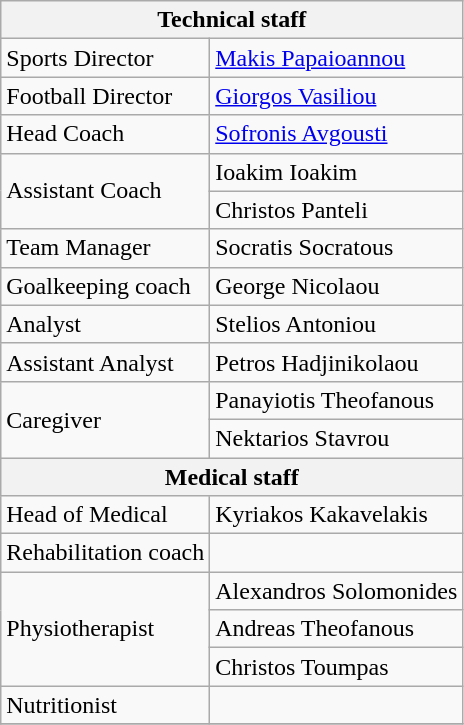<table class="wikitable">
<tr>
<th colspan="2">Technical staff</th>
</tr>
<tr>
<td>Sports Director</td>
<td> <a href='#'>Makis Papaioannou</a></td>
</tr>
<tr>
<td>Football Director</td>
<td> <a href='#'>Giorgos Vasiliou</a></td>
</tr>
<tr>
<td>Head Coach</td>
<td> <a href='#'>Sofronis Avgousti</a></td>
</tr>
<tr>
<td rowspan=2>Assistant Coach</td>
<td> Ioakim Ioakim</td>
</tr>
<tr>
<td> Christos Panteli</td>
</tr>
<tr>
<td>Team Manager</td>
<td> Socratis Socratous</td>
</tr>
<tr>
<td>Goalkeeping coach</td>
<td> George Nicolaou</td>
</tr>
<tr>
<td>Analyst</td>
<td> Stelios Antoniou</td>
</tr>
<tr>
<td>Assistant Analyst</td>
<td> Petros Hadjinikolaou</td>
</tr>
<tr>
<td rowspan=2>Caregiver</td>
<td> Panayiotis Theofanous</td>
</tr>
<tr>
<td> Nektarios Stavrou</td>
</tr>
<tr>
<th colspan="2">Medical staff</th>
</tr>
<tr>
<td>Head of Medical</td>
<td> Kyriakos Kakavelakis</td>
</tr>
<tr>
<td>Rehabilitation coach</td>
<td></td>
</tr>
<tr>
<td rowspan=3>Physiotherapist</td>
<td> Alexandros Solomonides</td>
</tr>
<tr>
<td> Andreas Theofanous</td>
</tr>
<tr>
<td> Christos Toumpas</td>
</tr>
<tr>
<td>Nutritionist</td>
<td></td>
</tr>
<tr>
</tr>
</table>
